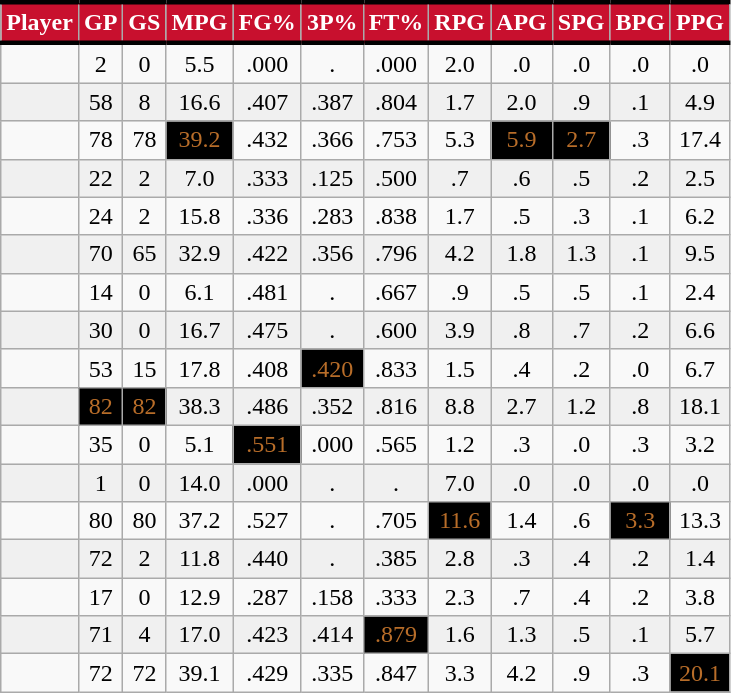<table class="wikitable sortable" style="text-align:right;">
<tr>
<th style="background:#C8102E; color:#FFFFFF; border-top:#010101 3px solid; border-bottom:#010101 3px solid;">Player</th>
<th style="background:#C8102E; color:#FFFFFF; border-top:#010101 3px solid; border-bottom:#010101 3px solid;">GP</th>
<th style="background:#C8102E; color:#FFFFFF; border-top:#010101 3px solid; border-bottom:#010101 3px solid;">GS</th>
<th style="background:#C8102E; color:#FFFFFF; border-top:#010101 3px solid; border-bottom:#010101 3px solid;">MPG</th>
<th style="background:#C8102E; color:#FFFFFF; border-top:#010101 3px solid; border-bottom:#010101 3px solid;">FG%</th>
<th style="background:#C8102E; color:#FFFFFF; border-top:#010101 3px solid; border-bottom:#010101 3px solid;">3P%</th>
<th style="background:#C8102E; color:#FFFFFF; border-top:#010101 3px solid; border-bottom:#010101 3px solid;">FT%</th>
<th style="background:#C8102E; color:#FFFFFF; border-top:#010101 3px solid; border-bottom:#010101 3px solid;">RPG</th>
<th style="background:#C8102E; color:#FFFFFF; border-top:#010101 3px solid; border-bottom:#010101 3px solid;">APG</th>
<th style="background:#C8102E; color:#FFFFFF; border-top:#010101 3px solid; border-bottom:#010101 3px solid;">SPG</th>
<th style="background:#C8102E; color:#FFFFFF; border-top:#010101 3px solid; border-bottom:#010101 3px solid;">BPG</th>
<th style="background:#C8102E; color:#FFFFFF; border-top:#010101 3px solid; border-bottom:#010101 3px solid;">PPG</th>
</tr>
<tr align="center" bgcolor="">
<td></td>
<td>2</td>
<td>0</td>
<td>5.5</td>
<td>.000</td>
<td>.</td>
<td>.000</td>
<td>2.0</td>
<td>.0</td>
<td>.0</td>
<td>.0</td>
<td>.0</td>
</tr>
<tr align="center" bgcolor="#f0f0f0">
<td></td>
<td>58</td>
<td>8</td>
<td>16.6</td>
<td>.407</td>
<td>.387</td>
<td>.804</td>
<td>1.7</td>
<td>2.0</td>
<td>.9</td>
<td>.1</td>
<td>4.9</td>
</tr>
<tr align="center" bgcolor="">
<td><strong></strong></td>
<td>78</td>
<td>78</td>
<td style="background:#000000;color:#B86D29;">39.2</td>
<td>.432</td>
<td>.366</td>
<td>.753</td>
<td>5.3</td>
<td style="background:#000000;color:#B86D29;">5.9</td>
<td style="background:#000000;color:#B86D29;">2.7</td>
<td>.3</td>
<td>17.4</td>
</tr>
<tr align="center" bgcolor="#f0f0f0">
<td></td>
<td>22</td>
<td>2</td>
<td>7.0</td>
<td>.333</td>
<td>.125</td>
<td>.500</td>
<td>.7</td>
<td>.6</td>
<td>.5</td>
<td>.2</td>
<td>2.5</td>
</tr>
<tr align="center" bgcolor="">
<td></td>
<td>24</td>
<td>2</td>
<td>15.8</td>
<td>.336</td>
<td>.283</td>
<td>.838</td>
<td>1.7</td>
<td>.5</td>
<td>.3</td>
<td>.1</td>
<td>6.2</td>
</tr>
<tr align="center" bgcolor="f0f0f0">
<td><strong></strong></td>
<td>70</td>
<td>65</td>
<td>32.9</td>
<td>.422</td>
<td>.356</td>
<td>.796</td>
<td>4.2</td>
<td>1.8</td>
<td>1.3</td>
<td>.1</td>
<td>9.5</td>
</tr>
<tr align="center" bgcolor="">
<td></td>
<td>14</td>
<td>0</td>
<td>6.1</td>
<td>.481</td>
<td>.</td>
<td>.667</td>
<td>.9</td>
<td>.5</td>
<td>.5</td>
<td>.1</td>
<td>2.4</td>
</tr>
<tr align="center" bgcolor="f0f0f0">
<td></td>
<td>30</td>
<td>0</td>
<td>16.7</td>
<td>.475</td>
<td>.</td>
<td>.600</td>
<td>3.9</td>
<td>.8</td>
<td>.7</td>
<td>.2</td>
<td>6.6</td>
</tr>
<tr align="center" bgcolor="">
<td></td>
<td>53</td>
<td>15</td>
<td>17.8</td>
<td>.408</td>
<td style="background:#000000;color:#B86D29;">.420</td>
<td>.833</td>
<td>1.5</td>
<td>.4</td>
<td>.2</td>
<td>.0</td>
<td>6.7</td>
</tr>
<tr align="center" bgcolor="f0f0f0">
<td><strong></strong></td>
<td style="background:#000000;color:#B86D29;">82</td>
<td style="background:#000000;color:#B86D29;">82</td>
<td>38.3</td>
<td>.486</td>
<td>.352</td>
<td>.816</td>
<td>8.8</td>
<td>2.7</td>
<td>1.2</td>
<td>.8</td>
<td>18.1</td>
</tr>
<tr align="center" bgcolor="">
<td></td>
<td>35</td>
<td>0</td>
<td>5.1</td>
<td style="background:#000000;color:#B86D29;">.551</td>
<td>.000</td>
<td>.565</td>
<td>1.2</td>
<td>.3</td>
<td>.0</td>
<td>.3</td>
<td>3.2</td>
</tr>
<tr align="center" bgcolor="f0f0f0">
<td></td>
<td>1</td>
<td>0</td>
<td>14.0</td>
<td>.000</td>
<td>.</td>
<td>.</td>
<td>7.0</td>
<td>.0</td>
<td>.0</td>
<td>.0</td>
<td>.0</td>
</tr>
<tr align="center" bgcolor="">
<td><strong></strong></td>
<td>80</td>
<td>80</td>
<td>37.2</td>
<td>.527</td>
<td>.</td>
<td>.705</td>
<td style="background:#000000;color:#B86D29;">11.6</td>
<td>1.4</td>
<td>.6</td>
<td style="background:#000000;color:#B86D29;">3.3</td>
<td>13.3</td>
</tr>
<tr align="center" bgcolor="f0f0f0">
<td></td>
<td>72</td>
<td>2</td>
<td>11.8</td>
<td>.440</td>
<td>.</td>
<td>.385</td>
<td>2.8</td>
<td>.3</td>
<td>.4</td>
<td>.2</td>
<td>1.4</td>
</tr>
<tr align="center" bgcolor="">
<td></td>
<td>17</td>
<td>0</td>
<td>12.9</td>
<td>.287</td>
<td>.158</td>
<td>.333</td>
<td>2.3</td>
<td>.7</td>
<td>.4</td>
<td>.2</td>
<td>3.8</td>
</tr>
<tr align="center" bgcolor="f0f0f0">
<td></td>
<td>71</td>
<td>4</td>
<td>17.0</td>
<td>.423</td>
<td>.414</td>
<td style="background:#000000;color:#B86D29;">.879</td>
<td>1.6</td>
<td>1.3</td>
<td>.5</td>
<td>.1</td>
<td>5.7</td>
</tr>
<tr align="center" bgcolor="">
<td><strong></strong></td>
<td>72</td>
<td>72</td>
<td>39.1</td>
<td>.429</td>
<td>.335</td>
<td>.847</td>
<td>3.3</td>
<td>4.2</td>
<td>.9</td>
<td>.3</td>
<td style="background:#000000;color:#B86D29;">20.1</td>
</tr>
</table>
